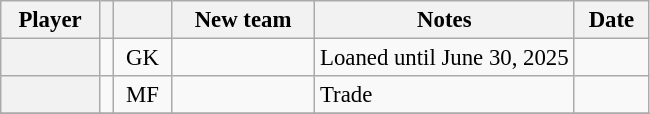<table class="wikitable plainrowheaders sortable" style="font-size:95%; text-align:center">
<tr>
<th scope=col>Player</th>
<th scope=col></th>
<th scope=col></th>
<th scope=col>New team</th>
<th scope=col class=unsortable style="width: 40%">Notes</th>
<th scope=col>Date</th>
</tr>
<tr>
<th scope=row></th>
<td></td>
<td>GK</td>
<td align=left></td>
<td align=left>Loaned until June 30, 2025</td>
<td align=right></td>
</tr>
<tr>
<th scope=row></th>
<td></td>
<td>MF</td>
<td align=left></td>
<td align=left>Trade</td>
<td align=right></td>
</tr>
<tr>
</tr>
</table>
